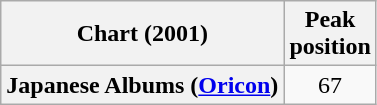<table class="wikitable plainrowheaders" style="text-align:center">
<tr>
<th scope="col">Chart (2001)</th>
<th scope="col">Peak<br> position</th>
</tr>
<tr>
<th scope="row">Japanese Albums (<a href='#'>Oricon</a>)</th>
<td>67</td>
</tr>
</table>
